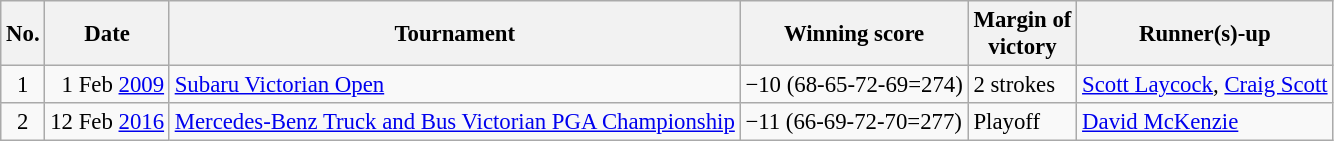<table class="wikitable" style="font-size:95%;">
<tr>
<th>No.</th>
<th>Date</th>
<th>Tournament</th>
<th>Winning score</th>
<th>Margin of<br>victory</th>
<th>Runner(s)-up</th>
</tr>
<tr>
<td align=center>1</td>
<td align=right>1 Feb <a href='#'>2009</a></td>
<td><a href='#'>Subaru Victorian Open</a></td>
<td>−10 (68-65-72-69=274)</td>
<td>2 strokes</td>
<td> <a href='#'>Scott Laycock</a>,  <a href='#'>Craig Scott</a></td>
</tr>
<tr>
<td align=center>2</td>
<td align=right>12 Feb <a href='#'>2016</a></td>
<td><a href='#'>Mercedes-Benz Truck and Bus Victorian PGA Championship</a></td>
<td>−11 (66-69-72-70=277)</td>
<td>Playoff</td>
<td> <a href='#'>David McKenzie</a></td>
</tr>
</table>
